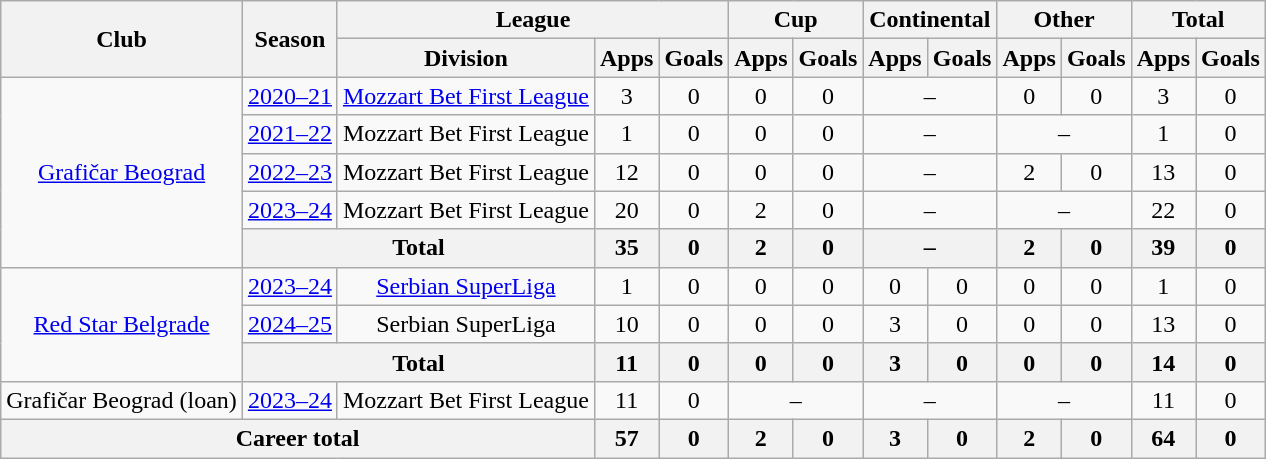<table class="wikitable" style="text-align: center">
<tr>
<th rowspan="2">Club</th>
<th rowspan="2">Season</th>
<th colspan="3">League</th>
<th colspan="2">Cup</th>
<th colspan="2">Continental</th>
<th colspan="2">Other</th>
<th colspan="2">Total</th>
</tr>
<tr>
<th>Division</th>
<th>Apps</th>
<th>Goals</th>
<th>Apps</th>
<th>Goals</th>
<th>Apps</th>
<th>Goals</th>
<th>Apps</th>
<th>Goals</th>
<th>Apps</th>
<th>Goals</th>
</tr>
<tr>
<td rowspan="5"><a href='#'>Grafičar Beograd</a></td>
<td><a href='#'>2020–21</a></td>
<td><a href='#'>Mozzart Bet First League</a></td>
<td>3</td>
<td>0</td>
<td>0</td>
<td>0</td>
<td colspan="2">–</td>
<td>0</td>
<td>0</td>
<td>3</td>
<td>0</td>
</tr>
<tr>
<td><a href='#'>2021–22</a></td>
<td>Mozzart Bet First League</td>
<td>1</td>
<td>0</td>
<td>0</td>
<td>0</td>
<td colspan="2">–</td>
<td colspan="2">–</td>
<td>1</td>
<td>0</td>
</tr>
<tr>
<td><a href='#'>2022–23</a></td>
<td>Mozzart Bet First League</td>
<td>12</td>
<td>0</td>
<td>0</td>
<td>0</td>
<td colspan="2">–</td>
<td>2</td>
<td>0</td>
<td>13</td>
<td>0</td>
</tr>
<tr>
<td><a href='#'>2023–24</a></td>
<td>Mozzart Bet First League</td>
<td>20</td>
<td>0</td>
<td>2</td>
<td>0</td>
<td colspan="2">–</td>
<td colspan="2">–</td>
<td>22</td>
<td>0</td>
</tr>
<tr>
<th colspan="2">Total</th>
<th>35</th>
<th>0</th>
<th>2</th>
<th>0</th>
<th colspan="2">–</th>
<th>2</th>
<th>0</th>
<th>39</th>
<th>0</th>
</tr>
<tr>
<td rowspan="3"><a href='#'>Red Star Belgrade</a></td>
<td><a href='#'>2023–24</a></td>
<td><a href='#'>Serbian SuperLiga</a></td>
<td>1</td>
<td>0</td>
<td>0</td>
<td>0</td>
<td>0</td>
<td>0</td>
<td>0</td>
<td>0</td>
<td>1</td>
<td>0</td>
</tr>
<tr>
<td><a href='#'>2024–25</a></td>
<td>Serbian SuperLiga</td>
<td>10</td>
<td>0</td>
<td>0</td>
<td>0</td>
<td>3</td>
<td>0</td>
<td>0</td>
<td>0</td>
<td>13</td>
<td>0</td>
</tr>
<tr>
<th colspan="2">Total</th>
<th>11</th>
<th>0</th>
<th>0</th>
<th>0</th>
<th>3</th>
<th>0</th>
<th>0</th>
<th>0</th>
<th>14</th>
<th>0</th>
</tr>
<tr>
<td>Grafičar Beograd (loan)</td>
<td><a href='#'>2023–24</a></td>
<td>Mozzart Bet First League</td>
<td>11</td>
<td>0</td>
<td colspan="2">–</td>
<td colspan="2">–</td>
<td colspan="2">–</td>
<td>11</td>
<td>0</td>
</tr>
<tr>
<th colspan="3"><strong>Career total</strong></th>
<th>57</th>
<th>0</th>
<th>2</th>
<th>0</th>
<th>3</th>
<th>0</th>
<th>2</th>
<th>0</th>
<th>64</th>
<th>0</th>
</tr>
</table>
